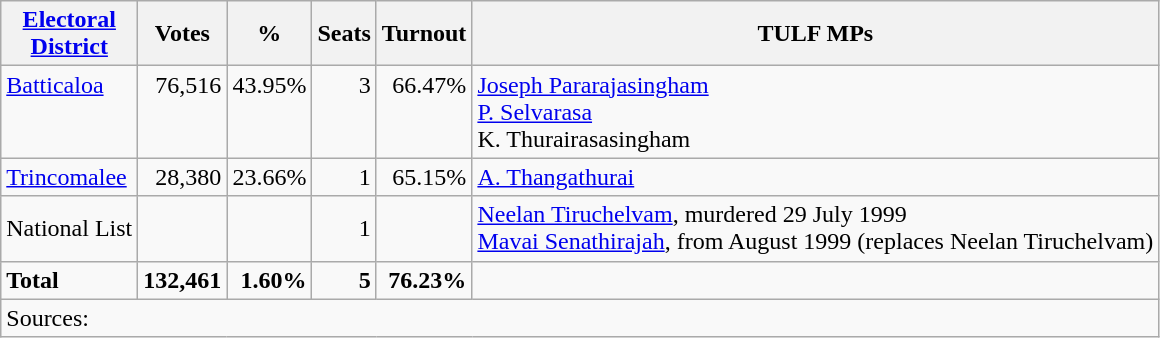<table class="wikitable" border="1">
<tr>
<th><a href='#'>Electoral<br>District</a></th>
<th align=right>Votes</th>
<th align=right>%</th>
<th align=right>Seats</th>
<th align=right>Turnout</th>
<th>TULF MPs</th>
</tr>
<tr>
<td valign=top><a href='#'>Batticaloa</a></td>
<td valign=top align=right>76,516</td>
<td valign=top align=right>43.95%</td>
<td valign=top align=right>3</td>
<td valign=top align=right>66.47%</td>
<td><a href='#'>Joseph Pararajasingham</a><br><a href='#'>P. Selvarasa</a><br>K. Thurairasasingham</td>
</tr>
<tr>
<td valign=top><a href='#'>Trincomalee</a></td>
<td valign=top align=right>28,380</td>
<td valign=top align=right>23.66%</td>
<td valign=top align=right>1</td>
<td valign=top align=right>65.15%</td>
<td><a href='#'>A. Thangathurai</a></td>
</tr>
<tr>
<td>National List</td>
<td></td>
<td></td>
<td align=right>1</td>
<td></td>
<td><a href='#'>Neelan Tiruchelvam</a>, murdered 29 July 1999<br><a href='#'>Mavai Senathirajah</a>, from August 1999 (replaces Neelan Tiruchelvam)</td>
</tr>
<tr>
<td><strong>Total</strong></td>
<td align=right><strong>132,461</strong></td>
<td align=right><strong>1.60%</strong></td>
<td align=right><strong>5</strong></td>
<td align=right><strong>76.23%</strong></td>
<td></td>
</tr>
<tr>
<td align=left colspan=6>Sources:</td>
</tr>
</table>
